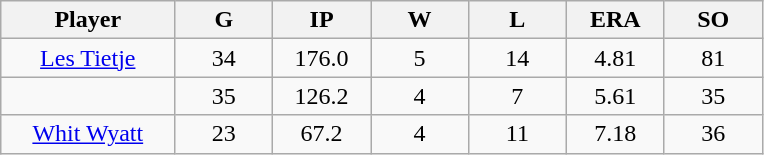<table class="wikitable sortable">
<tr>
<th bgcolor="#DDDDFF" width="16%">Player</th>
<th bgcolor="#DDDDFF" width="9%">G</th>
<th bgcolor="#DDDDFF" width="9%">IP</th>
<th bgcolor="#DDDDFF" width="9%">W</th>
<th bgcolor="#DDDDFF" width="9%">L</th>
<th bgcolor="#DDDDFF" width="9%">ERA</th>
<th bgcolor="#DDDDFF" width="9%">SO</th>
</tr>
<tr align="center">
<td><a href='#'>Les Tietje</a></td>
<td>34</td>
<td>176.0</td>
<td>5</td>
<td>14</td>
<td>4.81</td>
<td>81</td>
</tr>
<tr align="center">
<td></td>
<td>35</td>
<td>126.2</td>
<td>4</td>
<td>7</td>
<td>5.61</td>
<td>35</td>
</tr>
<tr align="center">
<td><a href='#'>Whit Wyatt</a></td>
<td>23</td>
<td>67.2</td>
<td>4</td>
<td>11</td>
<td>7.18</td>
<td>36</td>
</tr>
</table>
